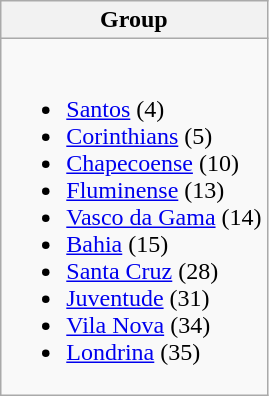<table class="wikitable">
<tr>
<th align=center>Group</th>
</tr>
<tr>
<td><br><ul><li> <a href='#'>Santos</a> (4)</li><li> <a href='#'>Corinthians</a> (5)</li><li> <a href='#'>Chapecoense</a> (10)</li><li> <a href='#'>Fluminense</a> (13)</li><li> <a href='#'>Vasco da Gama</a> (14)</li><li> <a href='#'>Bahia</a> (15)</li><li> <a href='#'>Santa Cruz</a> (28)</li><li> <a href='#'>Juventude</a> (31)</li><li> <a href='#'>Vila Nova</a> (34)</li><li> <a href='#'>Londrina</a> (35)</li></ul></td>
</tr>
</table>
